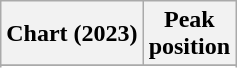<table class="wikitable sortable plainrowheaders" style="text-align:center;">
<tr>
<th>Chart (2023)</th>
<th>Peak<br>position</th>
</tr>
<tr>
</tr>
<tr>
</tr>
<tr>
</tr>
<tr>
</tr>
<tr>
</tr>
<tr>
</tr>
<tr>
</tr>
<tr>
</tr>
</table>
